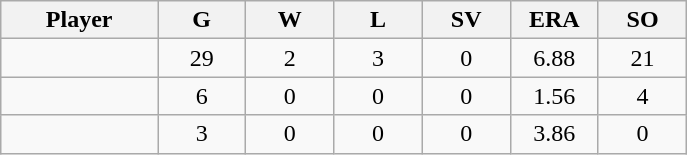<table class="wikitable sortable">
<tr>
<th bgcolor="#DDDDFF" width="16%">Player</th>
<th bgcolor="#DDDDFF" width="9%">G</th>
<th bgcolor="#DDDDFF" width="9%">W</th>
<th bgcolor="#DDDDFF" width="9%">L</th>
<th bgcolor="#DDDDFF" width="9%">SV</th>
<th bgcolor="#DDDDFF" width="9%">ERA</th>
<th bgcolor="#DDDDFF" width="9%">SO</th>
</tr>
<tr align="center">
<td></td>
<td>29</td>
<td>2</td>
<td>3</td>
<td>0</td>
<td>6.88</td>
<td>21</td>
</tr>
<tr align="center">
<td></td>
<td>6</td>
<td>0</td>
<td>0</td>
<td>0</td>
<td>1.56</td>
<td>4</td>
</tr>
<tr align="center">
<td></td>
<td>3</td>
<td>0</td>
<td>0</td>
<td>0</td>
<td>3.86</td>
<td>0</td>
</tr>
</table>
